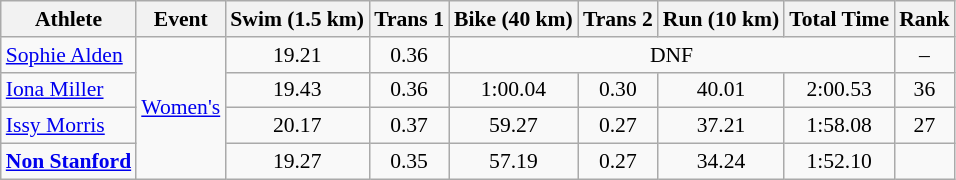<table class="wikitable" style="font-size:90%">
<tr>
<th>Athlete</th>
<th>Event</th>
<th>Swim (1.5 km)</th>
<th>Trans 1</th>
<th>Bike (40 km)</th>
<th>Trans 2</th>
<th>Run (10 km)</th>
<th>Total Time</th>
<th>Rank</th>
</tr>
<tr align=center>
<td align=left><a href='#'>Sophie Alden</a></td>
<td align=left rowspan=4><a href='#'>Women's</a></td>
<td>19.21</td>
<td>0.36</td>
<td colspan=4>DNF</td>
<td>–</td>
</tr>
<tr align=center>
<td align=left><a href='#'>Iona Miller</a></td>
<td>19.43</td>
<td>0.36</td>
<td>1:00.04</td>
<td>0.30</td>
<td>40.01</td>
<td>2:00.53</td>
<td>36</td>
</tr>
<tr align=center>
<td align=left><a href='#'>Issy Morris</a></td>
<td>20.17</td>
<td>0.37</td>
<td>59.27</td>
<td>0.27</td>
<td>37.21</td>
<td>1:58.08</td>
<td>27</td>
</tr>
<tr align=center>
<td align=left><strong><a href='#'>Non Stanford</a></strong></td>
<td>19.27</td>
<td>0.35</td>
<td>57.19</td>
<td>0.27</td>
<td>34.24</td>
<td>1:52.10</td>
<td></td>
</tr>
</table>
